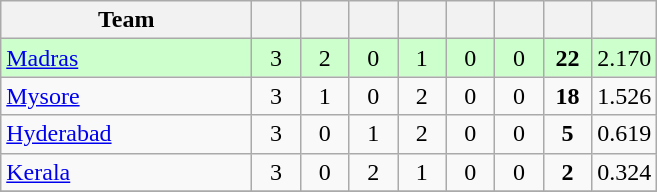<table class="wikitable" style="text-align:center">
<tr>
<th style="width:160px">Team</th>
<th style="width:25px"></th>
<th style="width:25px"></th>
<th style="width:25px"></th>
<th style="width:25px"></th>
<th style="width:25px"></th>
<th style="width:25px"></th>
<th style="width:25px"></th>
<th style="width:25px;"></th>
</tr>
<tr style="background:#cfc;">
<td style="text-align:left"><a href='#'>Madras</a></td>
<td>3</td>
<td>2</td>
<td>0</td>
<td>1</td>
<td>0</td>
<td>0</td>
<td><strong>22</strong></td>
<td>2.170</td>
</tr>
<tr>
<td style="text-align:left"><a href='#'>Mysore</a></td>
<td>3</td>
<td>1</td>
<td>0</td>
<td>2</td>
<td>0</td>
<td>0</td>
<td><strong>18</strong></td>
<td>1.526</td>
</tr>
<tr>
<td style="text-align:left"><a href='#'>Hyderabad</a></td>
<td>3</td>
<td>0</td>
<td>1</td>
<td>2</td>
<td>0</td>
<td>0</td>
<td><strong>5</strong></td>
<td>0.619</td>
</tr>
<tr>
<td style="text-align:left"><a href='#'>Kerala</a></td>
<td>3</td>
<td>0</td>
<td>2</td>
<td>1</td>
<td>0</td>
<td>0</td>
<td><strong>2</strong></td>
<td>0.324</td>
</tr>
<tr>
</tr>
</table>
